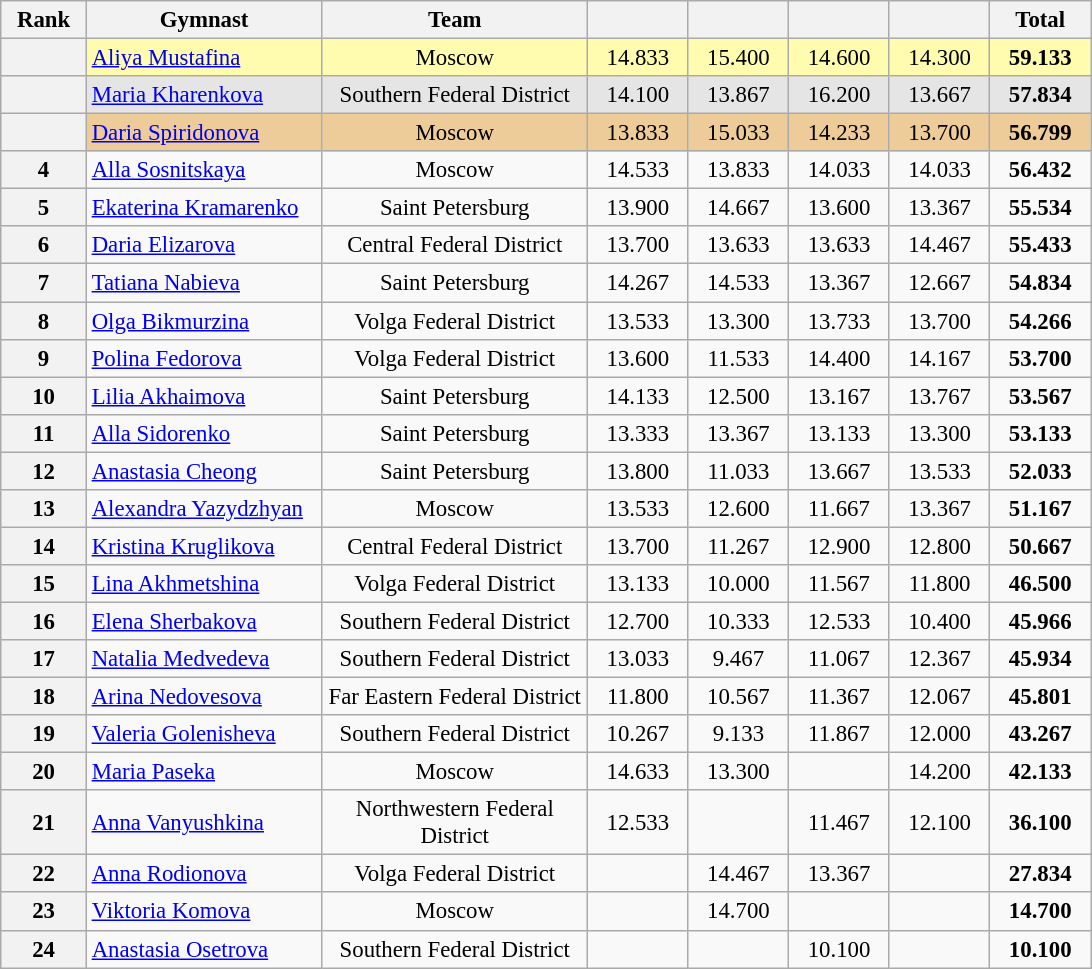<table class="wikitable sortable" style="text-align:center; font-size:95%">
<tr>
<th scope="col" style="width:50px;">Rank</th>
<th scope="col" style="width:150px;">Gymnast</th>
<th scope="col" style="width:170px;">Team</th>
<th scope="col" style="width:60px;"></th>
<th scope="col" style="width:60px;"></th>
<th scope="col" style="width:60px;"></th>
<th scope="col" style="width:60px;"></th>
<th scope="col" style="width:60px;">Total</th>
</tr>
<tr style="background:#fffcaf;">
<th scope=row style="text-align:center"></th>
<td align=left><a href='#'>Aliya Mustafina</a></td>
<td>Moscow</td>
<td>14.833</td>
<td>15.400</td>
<td>14.600</td>
<td>14.300</td>
<td><strong>59.133</strong></td>
</tr>
<tr style="background:#e5e5e5;">
<th scope=row style="text-align:center"></th>
<td align=left><a href='#'>Maria Kharenkova</a></td>
<td>Southern Federal District</td>
<td>14.100</td>
<td>13.867</td>
<td>16.200</td>
<td>13.667</td>
<td><strong>57.834</strong></td>
</tr>
<tr style="background:#ec9;">
<th scope=row style="text-align:center"></th>
<td align=left><a href='#'>Daria Spiridonova</a></td>
<td>Moscow</td>
<td>13.833</td>
<td>15.033</td>
<td>14.233</td>
<td>13.700</td>
<td><strong>56.799</strong></td>
</tr>
<tr>
<th scope=row style="text-align:center">4</th>
<td align=left><a href='#'>Alla Sosnitskaya</a></td>
<td>Moscow</td>
<td>14.533</td>
<td>13.833</td>
<td>14.033</td>
<td>14.033</td>
<td><strong>56.432</strong></td>
</tr>
<tr>
<th scope=row style="text-align:center">5</th>
<td align=left><a href='#'>Ekaterina Kramarenko</a></td>
<td>Saint Petersburg</td>
<td>13.900</td>
<td>14.667</td>
<td>13.600</td>
<td>13.367</td>
<td><strong>55.534</strong></td>
</tr>
<tr>
<th scope=row style="text-align:center">6</th>
<td align=left><a href='#'>Daria Elizarova</a></td>
<td>Central Federal District</td>
<td>13.700</td>
<td>13.633</td>
<td>13.633</td>
<td>14.467</td>
<td><strong>55.433</strong></td>
</tr>
<tr>
<th scope=row style="text-align:center">7</th>
<td align=left><a href='#'>Tatiana Nabieva</a></td>
<td>Saint Petersburg</td>
<td>14.267</td>
<td>14.533</td>
<td>13.367</td>
<td>12.667</td>
<td><strong>54.834</strong></td>
</tr>
<tr>
<th scope=row style="text-align:center">8</th>
<td align=left><a href='#'>Olga Bikmurzina</a></td>
<td>Volga Federal District</td>
<td>13.533</td>
<td>13.300</td>
<td>13.733</td>
<td>13.700</td>
<td><strong>54.266</strong></td>
</tr>
<tr>
<th scope=row style="text-align:center">9</th>
<td align=left><a href='#'>Polina Fedorova</a></td>
<td>Volga Federal District</td>
<td>13.600</td>
<td>11.533</td>
<td>14.400</td>
<td>14.167</td>
<td><strong>53.700</strong></td>
</tr>
<tr>
<th scope=row style="text-align:center">10</th>
<td align=left><a href='#'>Lilia Akhaimova</a></td>
<td>Saint Petersburg</td>
<td>14.133</td>
<td>12.500</td>
<td>13.167</td>
<td>13.767</td>
<td><strong>53.567</strong></td>
</tr>
<tr>
<th scope=row style="text-align:center">11</th>
<td align=left><a href='#'>Alla Sidorenko</a></td>
<td>Saint Petersburg</td>
<td>13.333</td>
<td>13.367</td>
<td>13.133</td>
<td>13.300</td>
<td><strong>53.133</strong></td>
</tr>
<tr>
<th scope=row style="text-align:center">12</th>
<td align=left><a href='#'>Anastasia Cheong</a></td>
<td>Saint Petersburg</td>
<td>13.800</td>
<td>11.033</td>
<td>13.667</td>
<td>13.533</td>
<td><strong>52.033</strong></td>
</tr>
<tr>
<th scope=row style="text-align:center">13</th>
<td align=left><a href='#'>Alexandra Yazydzhyan</a></td>
<td>Moscow</td>
<td>13.533</td>
<td>12.600</td>
<td>11.667</td>
<td>13.367</td>
<td><strong>51.167</strong></td>
</tr>
<tr>
<th scope=row style="text-align:center">14</th>
<td align=left><a href='#'>Kristina Kruglikova</a></td>
<td>Central Federal District</td>
<td>13.700</td>
<td>11.267</td>
<td>12.900</td>
<td>12.800</td>
<td><strong>50.667</strong></td>
</tr>
<tr>
<th scope=row style="text-align:center">15</th>
<td align=left><a href='#'>Lina Akhmetshina</a></td>
<td>Volga Federal District</td>
<td>13.133</td>
<td>10.000</td>
<td>11.567</td>
<td>11.800</td>
<td><strong>46.500</strong></td>
</tr>
<tr>
<th scope=row style="text-align:center">16</th>
<td align=left><a href='#'>Elena Sherbakova</a></td>
<td>Southern Federal District</td>
<td>12.700</td>
<td>10.333</td>
<td>12.533</td>
<td>10.400</td>
<td><strong>45.966</strong></td>
</tr>
<tr>
<th scope=row style="text-align:center">17</th>
<td align=left><a href='#'>Natalia Medvedeva</a></td>
<td>Southern Federal District</td>
<td>13.033</td>
<td>9.467</td>
<td>11.067</td>
<td>12.367</td>
<td><strong>45.934</strong></td>
</tr>
<tr>
<th scope=row style="text-align:center">18</th>
<td align=left><a href='#'>Arina Nedovesova</a></td>
<td>Far Eastern Federal District</td>
<td>11.800</td>
<td>10.567</td>
<td>11.367</td>
<td>12.067</td>
<td><strong>45.801</strong></td>
</tr>
<tr>
<th scope=row style="text-align:center">19</th>
<td align=left><a href='#'>Valeria Golenisheva</a></td>
<td>Southern Federal District</td>
<td>10.267</td>
<td>9.133</td>
<td>11.867</td>
<td>12.000</td>
<td><strong>43.267</strong></td>
</tr>
<tr>
<th scope=row style="text-align:center">20</th>
<td align=left><a href='#'>Maria Paseka</a></td>
<td>Moscow</td>
<td>14.633</td>
<td>13.300</td>
<td></td>
<td>14.200</td>
<td><strong>42.133</strong></td>
</tr>
<tr>
<th scope=row style="text-align:center">21</th>
<td align=left><a href='#'>Anna Vanyushkina</a></td>
<td>Northwestern Federal District</td>
<td>12.533</td>
<td></td>
<td>11.467</td>
<td>12.100</td>
<td><strong>36.100</strong></td>
</tr>
<tr>
<th scope=row style="text-align:center">22</th>
<td align=left><a href='#'>Anna Rodionova</a></td>
<td>Volga Federal District</td>
<td></td>
<td>14.467</td>
<td>13.367</td>
<td></td>
<td><strong>27.834</strong></td>
</tr>
<tr>
<th scope=row style="text-align:center">23</th>
<td align=left><a href='#'>Viktoria Komova</a></td>
<td>Moscow</td>
<td></td>
<td>14.700</td>
<td></td>
<td></td>
<td><strong>14.700</strong></td>
</tr>
<tr>
<th scope=row style="text-align:center">24</th>
<td align=left><a href='#'>Anastasia Osetrova</a></td>
<td>Southern Federal District</td>
<td></td>
<td></td>
<td>10.100</td>
<td></td>
<td><strong>10.100</strong></td>
</tr>
</table>
